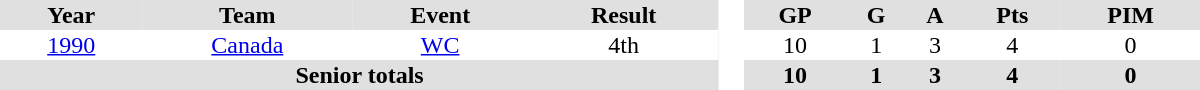<table border="0" cellpadding="1" cellspacing="0" style="text-align:center; width:50em">
<tr ALIGN="center" bgcolor="#e0e0e0">
<th>Year</th>
<th>Team</th>
<th>Event</th>
<th>Result</th>
<th rowspan="99" bgcolor="#ffffff"> </th>
<th>GP</th>
<th>G</th>
<th>A</th>
<th>Pts</th>
<th>PIM</th>
</tr>
<tr>
<td><a href='#'>1990</a></td>
<td><a href='#'>Canada</a></td>
<td><a href='#'>WC</a></td>
<td>4th</td>
<td>10</td>
<td>1</td>
<td>3</td>
<td>4</td>
<td>0</td>
</tr>
<tr style="background:#e0e0e0;">
<th colspan=4>Senior totals</th>
<th>10</th>
<th>1</th>
<th>3</th>
<th>4</th>
<th>0</th>
</tr>
</table>
